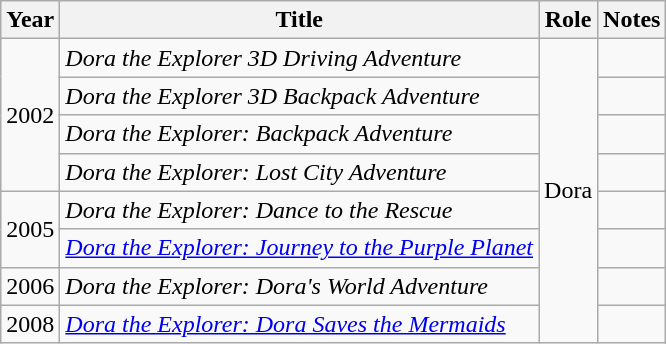<table class="wikitable sortable">
<tr>
<th>Year</th>
<th>Title</th>
<th>Role</th>
<th>Notes</th>
</tr>
<tr>
<td rowspan="4">2002</td>
<td><em>Dora the Explorer 3D Driving Adventure</em></td>
<td rowspan="8">Dora<em></em></td>
<td></td>
</tr>
<tr>
<td><em>Dora the Explorer 3D Backpack Adventure</em></td>
<td></td>
</tr>
<tr>
<td><em>Dora the Explorer: Backpack Adventure</em></td>
<td></td>
</tr>
<tr>
<td><em>Dora the Explorer: Lost City Adventure</em></td>
<td></td>
</tr>
<tr>
<td rowspan="2">2005</td>
<td><em>Dora the Explorer: Dance to the Rescue</em></td>
<td></td>
</tr>
<tr>
<td><em><a href='#'>Dora the Explorer: Journey to the Purple Planet</a></em></td>
<td></td>
</tr>
<tr>
<td>2006</td>
<td><em>Dora the Explorer: Dora's World Adventure</em></td>
<td></td>
</tr>
<tr>
<td>2008</td>
<td><em><a href='#'>Dora the Explorer: Dora Saves the Mermaids</a></em></td>
<td></td>
</tr>
</table>
